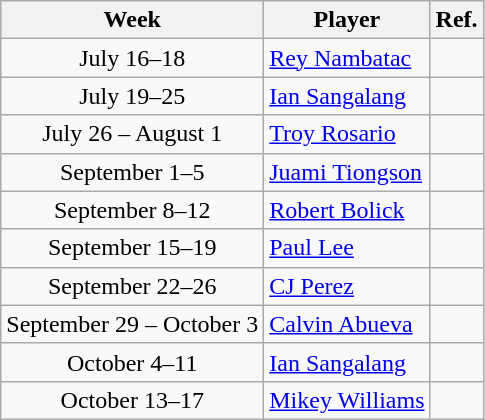<table class="wikitable" border="1">
<tr>
<th>Week</th>
<th>Player</th>
<th>Ref.</th>
</tr>
<tr>
<td align=center>July 16–18</td>
<td><a href='#'>Rey Nambatac</a> </td>
<td align=center></td>
</tr>
<tr>
<td align=center>July 19–25</td>
<td><a href='#'>Ian Sangalang</a> </td>
<td align=center></td>
</tr>
<tr>
<td align=center>July 26 – August 1</td>
<td><a href='#'>Troy Rosario</a> </td>
<td align=center></td>
</tr>
<tr>
<td align=center>September 1–5</td>
<td><a href='#'>Juami Tiongson</a> </td>
<td align=center></td>
</tr>
<tr>
<td align=center>September 8–12</td>
<td><a href='#'>Robert Bolick</a> </td>
<td align=center></td>
</tr>
<tr>
<td align=center>September 15–19</td>
<td><a href='#'>Paul Lee</a> </td>
<td align=center></td>
</tr>
<tr>
<td align=center>September 22–26</td>
<td><a href='#'>CJ Perez</a> </td>
<td align=center></td>
</tr>
<tr>
<td align=center>September 29 – October 3</td>
<td><a href='#'>Calvin Abueva</a> </td>
<td align=center></td>
</tr>
<tr>
<td align=center>October 4–11</td>
<td><a href='#'>Ian Sangalang</a> </td>
<td align=center></td>
</tr>
<tr>
<td align=center>October 13–17</td>
<td><a href='#'>Mikey Williams</a> </td>
<td align=center></td>
</tr>
</table>
